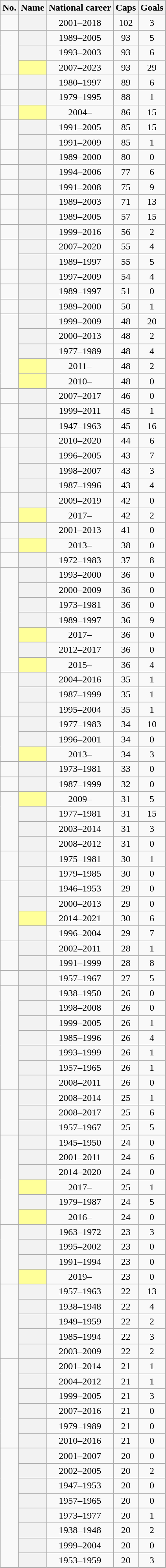<table class="wikitable plainrowheaders sortable" style="text-align: center;">
<tr>
<th scope="col" class="unsortable">No.</th>
<th scope="col">Name</th>
<th scope="col">National career</th>
<th scope="col">Caps</th>
<th scope="col">Goals</th>
</tr>
<tr>
<td></td>
<th scope="row"></th>
<td>2001–2018</td>
<td>102</td>
<td>3</td>
</tr>
<tr>
<td rowspan="3"></td>
<th scope="row"></th>
<td>1989–2005</td>
<td>93</td>
<td>5</td>
</tr>
<tr>
<th scope="row"></th>
<td>1993–2003</td>
<td>93</td>
<td>6</td>
</tr>
<tr>
<th scope="row" style="background:#FFFF99;"><strong></strong></th>
<td>2007–2023</td>
<td>93</td>
<td>29</td>
</tr>
<tr>
<td></td>
<th scope="row"></th>
<td>1980–1997</td>
<td>89</td>
<td>6</td>
</tr>
<tr>
<td></td>
<th scope="row"></th>
<td>1979–1995</td>
<td>88</td>
<td>1</td>
</tr>
<tr>
<td></td>
<th scope="row" style="background:#FFFF99;"><strong></strong></th>
<td>2004–</td>
<td>86</td>
<td>15</td>
</tr>
<tr>
<td rowspan="2"></td>
<th scope="row"></th>
<td>1991–2005</td>
<td>85</td>
<td>15</td>
</tr>
<tr>
<th scope="row"></th>
<td>1991–2009</td>
<td>85</td>
<td>1</td>
</tr>
<tr>
<td></td>
<th scope="row"></th>
<td>1989–2000</td>
<td>80</td>
<td>0</td>
</tr>
<tr>
<td></td>
<th scope="row"></th>
<td>1994–2006</td>
<td>77</td>
<td>6</td>
</tr>
<tr>
<td></td>
<th scope="row"></th>
<td>1991–2008</td>
<td>75</td>
<td>9</td>
</tr>
<tr>
<td></td>
<th scope="row"></th>
<td>1989–2003</td>
<td>71</td>
<td>13</td>
</tr>
<tr>
<td></td>
<th scope="row"></th>
<td>1989–2005</td>
<td>57</td>
<td>15</td>
</tr>
<tr>
<td></td>
<th scope="row"></th>
<td>1999–2016</td>
<td>56</td>
<td>2</td>
</tr>
<tr>
<td rowspan="2"></td>
<th scope="row"></th>
<td>2007–2020</td>
<td>55</td>
<td>4</td>
</tr>
<tr>
<th scope="row"></th>
<td>1989–1997</td>
<td>55</td>
<td>5</td>
</tr>
<tr>
<td></td>
<th scope="row"></th>
<td>1997–2009</td>
<td>54</td>
<td>4</td>
</tr>
<tr>
<td></td>
<th scope="row"></th>
<td>1989–1997</td>
<td>51</td>
<td>0</td>
</tr>
<tr>
<td></td>
<th scope="row"></th>
<td>1989–2000</td>
<td>50</td>
<td>1</td>
</tr>
<tr>
<td rowspan="5"></td>
<th scope="row"></th>
<td>1999–2009</td>
<td>48</td>
<td>20</td>
</tr>
<tr>
<th scope="row"></th>
<td>2000–2013</td>
<td>48</td>
<td>2</td>
</tr>
<tr>
<th scope="row"></th>
<td>1977–1989</td>
<td>48</td>
<td>4</td>
</tr>
<tr>
<th scope="row" style="background:#FFFF99;"><strong></strong></th>
<td>2011–</td>
<td>48</td>
<td>2</td>
</tr>
<tr>
<th scope="row" style="background:#FFFF99;"><strong></strong></th>
<td>2010–</td>
<td>48</td>
<td>0</td>
</tr>
<tr>
<td></td>
<th scope="row"></th>
<td>2007–2017</td>
<td>46</td>
<td>0</td>
</tr>
<tr>
<td rowspan="2"></td>
<th scope="row"></th>
<td>1999–2011</td>
<td>45</td>
<td>1</td>
</tr>
<tr>
<th scope="row"></th>
<td>1947–1963</td>
<td>45</td>
<td>16</td>
</tr>
<tr>
<td></td>
<th scope="row"></th>
<td>2010–2020</td>
<td>44</td>
<td>6</td>
</tr>
<tr>
<td rowspan="3"></td>
<th scope="row"></th>
<td>1996–2005</td>
<td>43</td>
<td>7</td>
</tr>
<tr>
<th scope="row"></th>
<td>1998–2007</td>
<td>43</td>
<td>3</td>
</tr>
<tr>
<th scope="row"></th>
<td>1987–1996</td>
<td>43</td>
<td>4</td>
</tr>
<tr>
<td rowspan="2"></td>
<th scope="row"></th>
<td>2009–2019</td>
<td>42</td>
<td>0</td>
</tr>
<tr>
<th scope="row" style="background:#FFFF99;"><strong></strong></th>
<td>2017–</td>
<td>42</td>
<td>2</td>
</tr>
<tr>
<td></td>
<th scope="row"></th>
<td>2001–2013</td>
<td>41</td>
<td>0</td>
</tr>
<tr>
<td></td>
<th scope="row" style="background:#FFFF99;"><strong></strong></th>
<td>2013–</td>
<td>38</td>
<td>0</td>
</tr>
<tr>
<td></td>
<th scope="row"></th>
<td>1972–1983</td>
<td>37</td>
<td>8</td>
</tr>
<tr>
<td rowspan="7"></td>
<th scope="row"></th>
<td>1993–2000</td>
<td>36</td>
<td>0</td>
</tr>
<tr>
<th scope="row"></th>
<td>2000–2009</td>
<td>36</td>
<td>0</td>
</tr>
<tr>
<th scope="row"></th>
<td>1973–1981</td>
<td>36</td>
<td>0</td>
</tr>
<tr>
<th scope="row"></th>
<td>1989–1997</td>
<td>36</td>
<td>9</td>
</tr>
<tr>
<th scope="row" style="background:#FFFF99;"><strong></strong></th>
<td>2017–</td>
<td>36</td>
<td>0</td>
</tr>
<tr>
<th scope="row"></th>
<td>2012–2017</td>
<td>36</td>
<td>0</td>
</tr>
<tr>
<th scope="row" style="background:#FFFF99;"><strong></strong></th>
<td>2015–</td>
<td>36</td>
<td>4</td>
</tr>
<tr>
<td rowspan="3"></td>
<th scope="row"></th>
<td>2004–2016</td>
<td>35</td>
<td>1</td>
</tr>
<tr>
<th scope="row"></th>
<td>1987–1999</td>
<td>35</td>
<td>1</td>
</tr>
<tr>
<th scope="row"></th>
<td>1995–2004</td>
<td>35</td>
<td>1</td>
</tr>
<tr>
<td rowspan="3"></td>
<th scope="row"></th>
<td>1977–1983</td>
<td>34</td>
<td>10</td>
</tr>
<tr>
<th scope="row"></th>
<td>1996–2001</td>
<td>34</td>
<td>0</td>
</tr>
<tr>
<th scope="row" style="background:#FFFF99;"><strong></strong></th>
<td>2013–</td>
<td>34</td>
<td>3</td>
</tr>
<tr>
<td></td>
<th scope="row"></th>
<td>1973–1981</td>
<td>33</td>
<td>0</td>
</tr>
<tr>
<td></td>
<th scope="row"></th>
<td>1987–1999</td>
<td>32</td>
<td>0</td>
</tr>
<tr>
<td rowspan="4"></td>
<th scope="row" style="background:#FFFF99;"><strong></strong></th>
<td>2009–</td>
<td>31</td>
<td>5</td>
</tr>
<tr>
<th scope="row"></th>
<td>1977–1981</td>
<td>31</td>
<td>15</td>
</tr>
<tr>
<th scope="row"></th>
<td>2003–2014</td>
<td>31</td>
<td>3</td>
</tr>
<tr>
<th scope="row"></th>
<td>2008–2012</td>
<td>31</td>
<td>0</td>
</tr>
<tr>
<td rowspan="2"></td>
<th scope="row"></th>
<td>1975–1981</td>
<td>30</td>
<td>1</td>
</tr>
<tr>
<th scope="row"></th>
<td>1979–1985</td>
<td>30</td>
<td>0</td>
</tr>
<tr>
<td rowspan="4"></td>
<th scope="row"></th>
<td>1946–1953</td>
<td>29</td>
<td>0</td>
</tr>
<tr>
<th scope="row"></th>
<td>2000–2013</td>
<td>29</td>
<td>0</td>
</tr>
<tr>
<th scope="row" style="background:#FFFF99;"><strong></strong></th>
<td>2014–2021</td>
<td>30</td>
<td>6</td>
</tr>
<tr>
<th scope="row"></th>
<td>1996–2004</td>
<td>29</td>
<td>7</td>
</tr>
<tr>
<td rowspan="2"></td>
<th scope="row"></th>
<td>2002–2011</td>
<td>28</td>
<td>1</td>
</tr>
<tr>
<th scope="row"></th>
<td>1991–1999</td>
<td>28</td>
<td>8</td>
</tr>
<tr>
<td></td>
<th scope="row"></th>
<td>1957–1967</td>
<td>27</td>
<td>5</td>
</tr>
<tr>
<td rowspan="7"></td>
<th scope="row"></th>
<td>1938–1950</td>
<td>26</td>
<td>0</td>
</tr>
<tr>
<th scope="row"></th>
<td>1998–2008</td>
<td>26</td>
<td>0</td>
</tr>
<tr>
<th scope="row"></th>
<td>1999–2005</td>
<td>26</td>
<td>1</td>
</tr>
<tr>
<th scope="row"></th>
<td>1985–1996</td>
<td>26</td>
<td>4</td>
</tr>
<tr>
<th scope="row"></th>
<td>1993–1999</td>
<td>26</td>
<td>1</td>
</tr>
<tr>
<th scope="row"></th>
<td>1957–1965</td>
<td>26</td>
<td>1</td>
</tr>
<tr>
<th scope="row"></th>
<td>2008–2011</td>
<td>26</td>
<td>0</td>
</tr>
<tr>
<td rowspan="3"></td>
<th scope="row"></th>
<td>2008–2014</td>
<td>25</td>
<td>1</td>
</tr>
<tr>
<th scope="row"></th>
<td>2008–2017</td>
<td>25</td>
<td>6</td>
</tr>
<tr>
<th scope="row"></th>
<td>1957–1967</td>
<td>25</td>
<td>5</td>
</tr>
<tr>
<td rowspan="6"></td>
<th scope="row"></th>
<td>1945–1950</td>
<td>24</td>
<td>0</td>
</tr>
<tr>
<th scope="row"></th>
<td>2001–2011</td>
<td>24</td>
<td>6</td>
</tr>
<tr>
<th scope="row"></th>
<td>2014–2020</td>
<td>24</td>
<td>0</td>
</tr>
<tr>
<th scope="row" style="background:#FFFF99;"><strong></strong></th>
<td>2017–</td>
<td>25</td>
<td>1</td>
</tr>
<tr>
<th scope="row"></th>
<td>1979–1987</td>
<td>24</td>
<td>5</td>
</tr>
<tr>
<th scope="row" style="background:#FFFF99;"><strong></strong></th>
<td>2016–</td>
<td>24</td>
<td>0</td>
</tr>
<tr>
<td rowspan="4"></td>
<th scope="row"></th>
<td>1963–1972</td>
<td>23</td>
<td>3</td>
</tr>
<tr>
<th scope="row"></th>
<td>1995–2002</td>
<td>23</td>
<td>0</td>
</tr>
<tr>
<th scope="row"></th>
<td>1991–1994</td>
<td>23</td>
<td>0</td>
</tr>
<tr>
<th scope="row" style="background:#FFFF99;"><strong></strong></th>
<td>2019–</td>
<td>23</td>
<td>0</td>
</tr>
<tr>
<td rowspan="5"></td>
<th scope="row"></th>
<td>1957–1963</td>
<td>22</td>
<td>13</td>
</tr>
<tr>
<th scope="row"></th>
<td>1938–1948</td>
<td>22</td>
<td>4</td>
</tr>
<tr>
<th scope="row"></th>
<td>1949–1959</td>
<td>22</td>
<td>2</td>
</tr>
<tr>
<th scope="row"></th>
<td>1985–1994</td>
<td>22</td>
<td>3</td>
</tr>
<tr>
<th scope="row"></th>
<td>2003–2009</td>
<td>22</td>
<td>2</td>
</tr>
<tr>
<td rowspan="6"></td>
<th scope="row"></th>
<td>2001–2014</td>
<td>21</td>
<td>1</td>
</tr>
<tr>
<th scope="row"></th>
<td>2004–2012</td>
<td>21</td>
<td>1</td>
</tr>
<tr>
<th scope="row"></th>
<td>1999–2005</td>
<td>21</td>
<td>3</td>
</tr>
<tr>
<th scope="row"></th>
<td>2007–2016</td>
<td>21</td>
<td>0</td>
</tr>
<tr>
<th scope="row"></th>
<td>1979–1989</td>
<td>21</td>
<td>0</td>
</tr>
<tr>
<th scope="row"></th>
<td>2010–2016</td>
<td>21</td>
<td>0</td>
</tr>
<tr>
<td rowspan="8"></td>
<th scope="row"></th>
<td>2001–2007</td>
<td>20</td>
<td>0</td>
</tr>
<tr>
<th scope="row"></th>
<td>2002–2005</td>
<td>20</td>
<td>2</td>
</tr>
<tr>
<th scope="row"></th>
<td>1947–1953</td>
<td>20</td>
<td>0</td>
</tr>
<tr>
<th scope="row"></th>
<td>1957–1965</td>
<td>20</td>
<td>0</td>
</tr>
<tr>
<th scope="row"></th>
<td>1973–1977</td>
<td>20</td>
<td>1</td>
</tr>
<tr>
<th scope="row"></th>
<td>1938–1948</td>
<td>20</td>
<td>2</td>
</tr>
<tr>
<th scope="row"></th>
<td>1999–2004</td>
<td>20</td>
<td>0</td>
</tr>
<tr>
<th scope="row"></th>
<td>1953–1959</td>
<td>20</td>
<td>3</td>
</tr>
</table>
